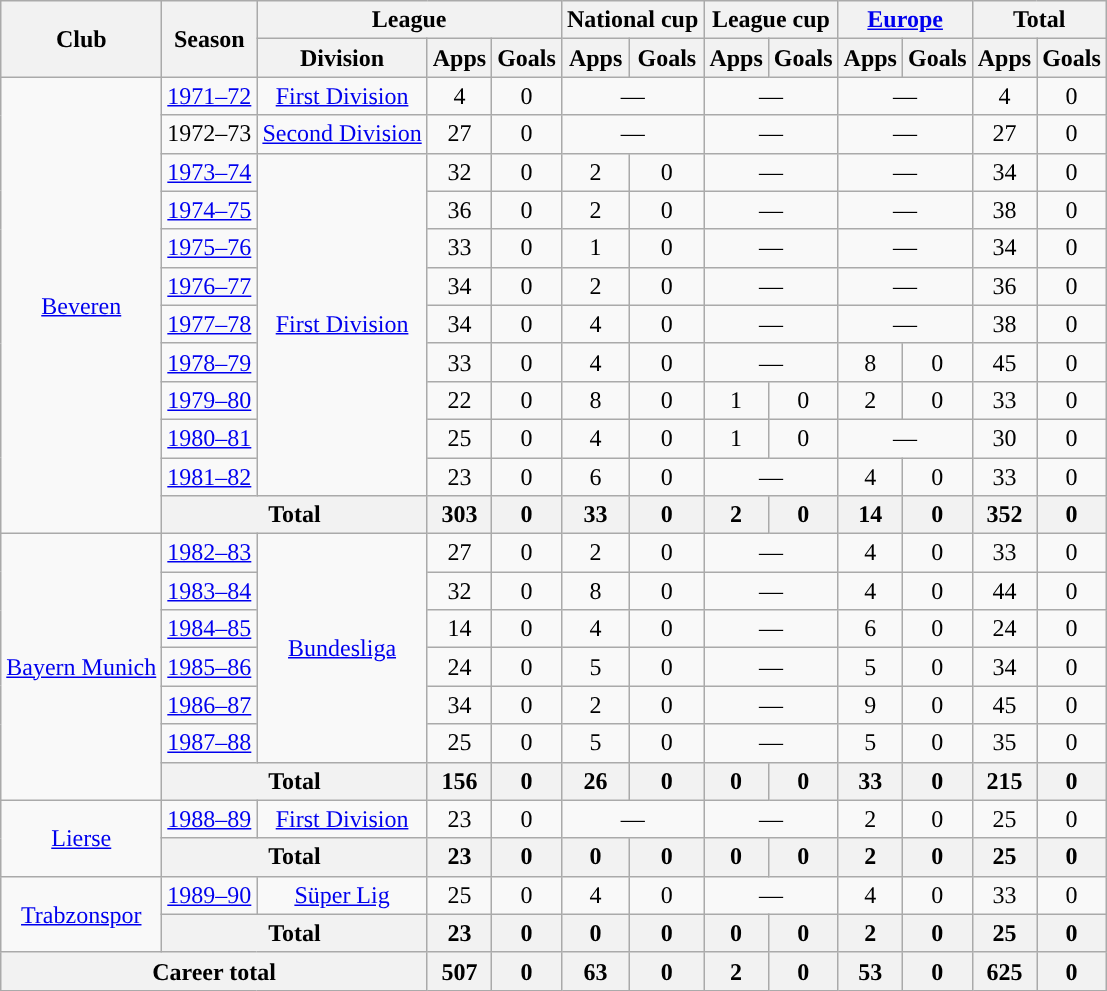<table class="wikitable" style="text-align:center">
<tr>
<th rowspan="2">Club</th>
<th rowspan="2">Season</th>
<th colspan="3">League</th>
<th colspan="2">National cup</th>
<th colspan="2">League cup</th>
<th colspan="2"><a href='#'>Europe</a></th>
<th colspan="2">Total</th>
</tr>
<tr>
<th>Division</th>
<th>Apps</th>
<th>Goals</th>
<th>Apps</th>
<th>Goals</th>
<th>Apps</th>
<th>Goals</th>
<th>Apps</th>
<th>Goals</th>
<th>Apps</th>
<th>Goals</th>
</tr>
<tr>
<td rowspan="12"><a href='#'>Beveren</a></td>
<td><a href='#'>1971–72</a></td>
<td><a href='#'>First Division</a></td>
<td>4</td>
<td>0</td>
<td colspan="2">—</td>
<td colspan="2">—</td>
<td colspan="2">—</td>
<td>4</td>
<td>0</td>
</tr>
<tr>
<td>1972–73</td>
<td><a href='#'>Second Division</a></td>
<td>27</td>
<td>0</td>
<td colspan="2">—</td>
<td colspan="2">—</td>
<td colspan="2">—</td>
<td>27</td>
<td>0</td>
</tr>
<tr>
<td><a href='#'>1973–74</a></td>
<td rowspan="9"><a href='#'>First Division</a></td>
<td>32</td>
<td>0</td>
<td>2</td>
<td>0</td>
<td colspan="2">—</td>
<td colspan="2">—</td>
<td>34</td>
<td>0</td>
</tr>
<tr>
<td><a href='#'>1974–75</a></td>
<td>36</td>
<td>0</td>
<td>2</td>
<td>0</td>
<td colspan="2">—</td>
<td colspan="2">—</td>
<td>38</td>
<td>0</td>
</tr>
<tr>
<td><a href='#'>1975–76</a></td>
<td>33</td>
<td>0</td>
<td>1</td>
<td>0</td>
<td colspan="2">—</td>
<td colspan="2">—</td>
<td>34</td>
<td>0</td>
</tr>
<tr>
<td><a href='#'>1976–77</a></td>
<td>34</td>
<td>0</td>
<td>2</td>
<td>0</td>
<td colspan="2">—</td>
<td colspan="2">—</td>
<td>36</td>
<td>0</td>
</tr>
<tr>
<td><a href='#'>1977–78</a></td>
<td>34</td>
<td>0</td>
<td>4</td>
<td>0</td>
<td colspan="2">—</td>
<td colspan="2">—</td>
<td>38</td>
<td>0</td>
</tr>
<tr>
<td><a href='#'>1978–79</a></td>
<td>33</td>
<td>0</td>
<td>4</td>
<td>0</td>
<td colspan="2">—</td>
<td>8</td>
<td>0</td>
<td>45</td>
<td>0</td>
</tr>
<tr>
<td><a href='#'>1979–80</a></td>
<td>22</td>
<td>0</td>
<td>8</td>
<td>0</td>
<td>1</td>
<td>0</td>
<td>2</td>
<td>0</td>
<td>33</td>
<td>0</td>
</tr>
<tr>
<td><a href='#'>1980–81</a></td>
<td>25</td>
<td>0</td>
<td>4</td>
<td>0</td>
<td>1</td>
<td>0</td>
<td colspan="2">—</td>
<td>30</td>
<td>0</td>
</tr>
<tr>
<td><a href='#'>1981–82</a></td>
<td>23</td>
<td>0</td>
<td>6</td>
<td>0</td>
<td colspan="2">—</td>
<td>4</td>
<td>0</td>
<td>33</td>
<td>0</td>
</tr>
<tr>
<th colspan="2">Total</th>
<th>303</th>
<th>0</th>
<th>33</th>
<th>0</th>
<th>2</th>
<th>0</th>
<th>14</th>
<th>0</th>
<th>352</th>
<th>0</th>
</tr>
<tr>
<td rowspan="7"><a href='#'>Bayern Munich</a></td>
<td><a href='#'>1982–83</a></td>
<td rowspan="6"><a href='#'>Bundesliga</a></td>
<td>27</td>
<td>0</td>
<td>2</td>
<td>0</td>
<td colspan="2">—</td>
<td>4</td>
<td>0</td>
<td>33</td>
<td>0</td>
</tr>
<tr>
<td><a href='#'>1983–84</a></td>
<td>32</td>
<td>0</td>
<td>8</td>
<td>0</td>
<td colspan="2">—</td>
<td>4</td>
<td>0</td>
<td>44</td>
<td>0</td>
</tr>
<tr>
<td><a href='#'>1984–85</a></td>
<td>14</td>
<td>0</td>
<td>4</td>
<td>0</td>
<td colspan="2">—</td>
<td>6</td>
<td>0</td>
<td>24</td>
<td>0</td>
</tr>
<tr>
<td><a href='#'>1985–86</a></td>
<td>24</td>
<td>0</td>
<td>5</td>
<td>0</td>
<td colspan="2">—</td>
<td>5</td>
<td>0</td>
<td>34</td>
<td>0</td>
</tr>
<tr>
<td><a href='#'>1986–87</a></td>
<td>34</td>
<td>0</td>
<td>2</td>
<td>0</td>
<td colspan="2">—</td>
<td>9</td>
<td>0</td>
<td>45</td>
<td>0</td>
</tr>
<tr>
<td><a href='#'>1987–88</a></td>
<td>25</td>
<td>0</td>
<td>5</td>
<td>0</td>
<td colspan="2">—</td>
<td>5</td>
<td>0</td>
<td>35</td>
<td>0</td>
</tr>
<tr>
<th colspan="2">Total</th>
<th>156</th>
<th>0</th>
<th>26</th>
<th>0</th>
<th>0</th>
<th>0</th>
<th>33</th>
<th>0</th>
<th>215</th>
<th>0</th>
</tr>
<tr>
<td rowspan="2"><a href='#'>Lierse</a></td>
<td><a href='#'>1988–89</a></td>
<td><a href='#'>First Division</a></td>
<td>23</td>
<td>0</td>
<td colspan="2">—</td>
<td colspan="2">—</td>
<td>2</td>
<td>0</td>
<td>25</td>
<td>0</td>
</tr>
<tr>
<th colspan="2">Total</th>
<th>23</th>
<th>0</th>
<th>0</th>
<th>0</th>
<th>0</th>
<th>0</th>
<th>2</th>
<th>0</th>
<th>25</th>
<th>0</th>
</tr>
<tr>
<td rowspan="2"><a href='#'>Trabzonspor</a></td>
<td><a href='#'>1989–90</a></td>
<td><a href='#'>Süper Lig</a></td>
<td>25</td>
<td>0</td>
<td>4</td>
<td>0</td>
<td colspan="2">—</td>
<td>4</td>
<td>0</td>
<td>33</td>
<td>0</td>
</tr>
<tr>
<th colspan="2">Total</th>
<th>23</th>
<th>0</th>
<th>0</th>
<th>0</th>
<th>0</th>
<th>0</th>
<th>2</th>
<th>0</th>
<th>25</th>
<th>0</th>
</tr>
<tr>
<th colspan="3">Career total</th>
<th>507</th>
<th>0</th>
<th>63</th>
<th>0</th>
<th>2</th>
<th>0</th>
<th>53</th>
<th>0</th>
<th>625</th>
<th>0</th>
</tr>
</table>
